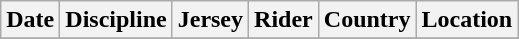<table class="wikitable">
<tr>
<th>Date</th>
<th>Discipline</th>
<th>Jersey</th>
<th>Rider</th>
<th>Country</th>
<th>Location</th>
</tr>
<tr>
</tr>
</table>
